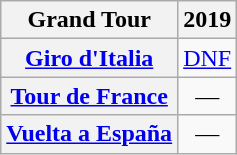<table class="wikitable plainrowheaders">
<tr>
<th>Grand Tour</th>
<th scope="col">2019</th>
</tr>
<tr style="text-align:center;">
<th scope="row"> <a href='#'>Giro d'Italia</a></th>
<td style="text-align:center;"><a href='#'>DNF</a></td>
</tr>
<tr style="text-align:center;">
<th scope="row"> <a href='#'>Tour de France</a></th>
<td>—</td>
</tr>
<tr style="text-align:center;">
<th scope="row"> <a href='#'>Vuelta a España</a></th>
<td>—</td>
</tr>
</table>
